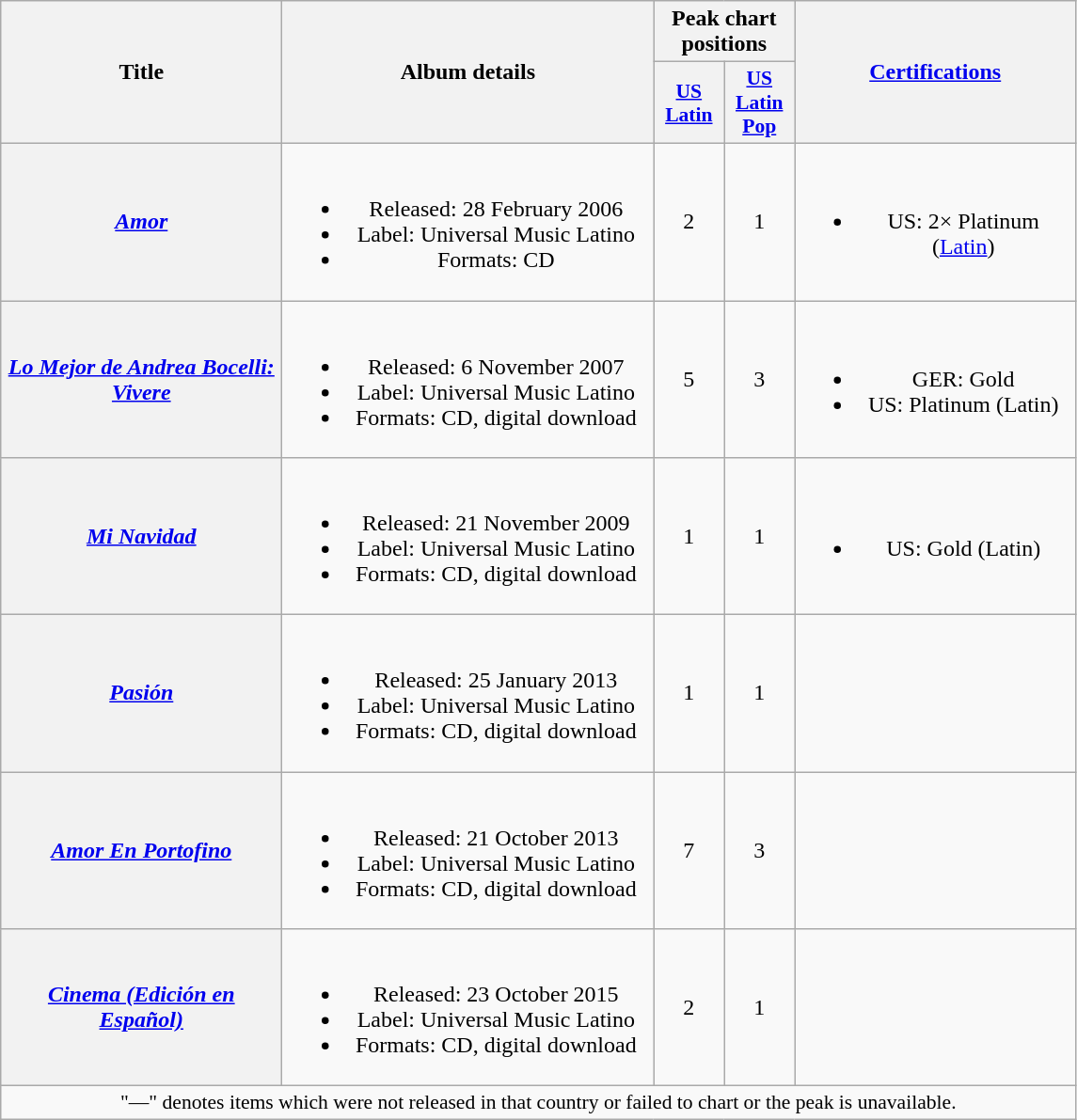<table class="wikitable plainrowheaders" style="text-align:center;">
<tr>
<th scope="col" rowspan="2" style="width:12em;">Title</th>
<th scope="col" rowspan="2" style="width:16em;">Album details</th>
<th scope="col" colspan="2">Peak chart positions</th>
<th scope="col" rowspan="2" style="width:12em;"><a href='#'>Certifications</a></th>
</tr>
<tr>
<th scope="col" style="width:3em;font-size:90%;"><a href='#'>US Latin</a><br></th>
<th scope="col" style="width:3em;font-size:90%;"><a href='#'>US Latin Pop</a><br></th>
</tr>
<tr>
<th scope="row"><em><a href='#'>Amor</a></em></th>
<td><br><ul><li>Released: 28 February 2006</li><li>Label: Universal Music Latino</li><li>Formats: CD</li></ul></td>
<td>2</td>
<td>1</td>
<td><br><ul><li>US: 2× Platinum (<a href='#'>Latin</a>)</li></ul></td>
</tr>
<tr>
<th scope="row"><em><a href='#'>Lo Mejor de Andrea Bocelli: Vivere</a></em></th>
<td><br><ul><li>Released: 6 November 2007</li><li>Label: Universal Music Latino</li><li>Formats: CD, digital download</li></ul></td>
<td>5</td>
<td>3</td>
<td><br><ul><li>GER: Gold</li><li>US: Platinum (Latin)</li></ul></td>
</tr>
<tr>
<th scope="row"><em><a href='#'>Mi Navidad</a></em></th>
<td><br><ul><li>Released: 21 November 2009</li><li>Label: Universal Music Latino</li><li>Formats: CD, digital download</li></ul></td>
<td>1</td>
<td>1</td>
<td><br><ul><li>US: Gold (Latin)</li></ul></td>
</tr>
<tr>
<th scope="row"><em><a href='#'>Pasión</a></em></th>
<td><br><ul><li>Released: 25 January 2013</li><li>Label: Universal Music Latino</li><li>Formats: CD, digital download</li></ul></td>
<td>1</td>
<td>1</td>
<td></td>
</tr>
<tr>
<th scope="row"><em><a href='#'>Amor En Portofino</a></em></th>
<td><br><ul><li>Released: 21 October 2013</li><li>Label: Universal Music Latino</li><li>Formats: CD, digital download</li></ul></td>
<td>7</td>
<td>3</td>
<td></td>
</tr>
<tr>
<th scope="row"><em><a href='#'>Cinema (Edición en Español)</a></em></th>
<td><br><ul><li>Released: 23 October 2015</li><li>Label: Universal Music Latino</li><li>Formats: CD, digital download</li></ul></td>
<td>2</td>
<td>1</td>
<td></td>
</tr>
<tr>
<td colspan="15" style="text-align:center; font-size:90%;">"—" denotes items which were not released in that country or failed to chart or the peak is unavailable.</td>
</tr>
</table>
